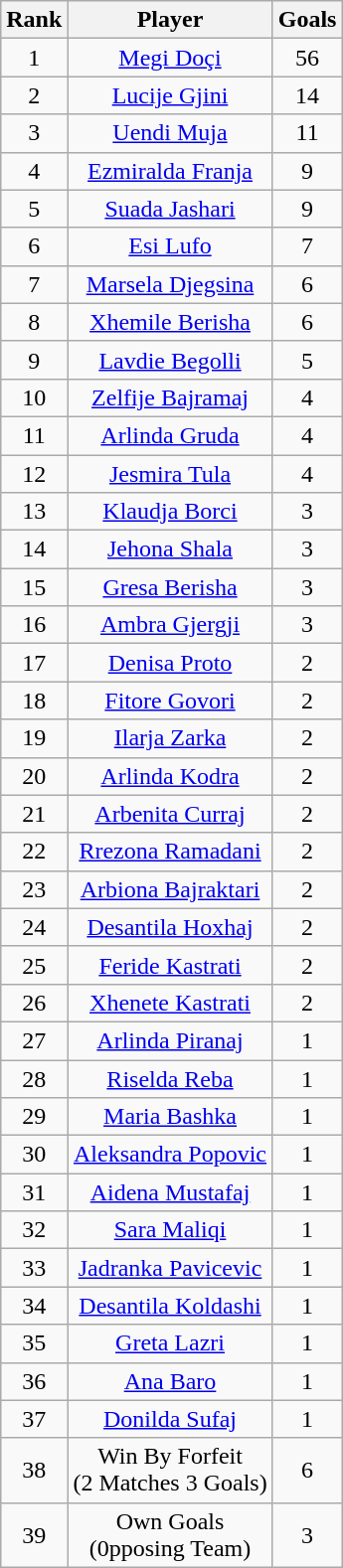<table class="wikitable sortable" style="text-align: center;">
<tr>
<th>Rank</th>
<th>Player</th>
<th>Goals</th>
</tr>
<tr>
<td rowspan=1>1</td>
<td><a href='#'>Megi Doçi</a></td>
<td>56</td>
</tr>
<tr>
<td rowspan=1>2</td>
<td><a href='#'>Lucije Gjini</a></td>
<td>14</td>
</tr>
<tr>
<td rowspan=1>3</td>
<td><a href='#'>Uendi Muja</a></td>
<td>11</td>
</tr>
<tr>
<td rowspan=1>4</td>
<td><a href='#'>Ezmiralda Franja</a></td>
<td>9</td>
</tr>
<tr>
<td rowspan=1>5</td>
<td><a href='#'>Suada Jashari</a></td>
<td>9</td>
</tr>
<tr>
<td rowspan=1>6</td>
<td><a href='#'>Esi Lufo</a></td>
<td>7</td>
</tr>
<tr>
<td rowspan=1>7</td>
<td><a href='#'>Marsela Djegsina</a></td>
<td>6</td>
</tr>
<tr>
<td rowspan=1>8</td>
<td><a href='#'>Xhemile Berisha</a></td>
<td>6</td>
</tr>
<tr>
<td rowspan=1>9</td>
<td><a href='#'>Lavdie Begolli</a></td>
<td>5</td>
</tr>
<tr>
<td rowspan=1>10</td>
<td><a href='#'>Zelfije Bajramaj</a></td>
<td>4</td>
</tr>
<tr>
<td rowspan=1>11</td>
<td><a href='#'>Arlinda Gruda</a></td>
<td>4</td>
</tr>
<tr>
<td rowspan=1>12</td>
<td><a href='#'>Jesmira Tula</a></td>
<td>4</td>
</tr>
<tr>
<td rowspan=1>13</td>
<td><a href='#'>Klaudja Borci</a></td>
<td>3</td>
</tr>
<tr>
<td rowspan=1>14</td>
<td><a href='#'>Jehona Shala</a></td>
<td>3</td>
</tr>
<tr>
<td rowspan=1>15</td>
<td><a href='#'>Gresa Berisha</a></td>
<td>3</td>
</tr>
<tr>
<td rowspan=1>16</td>
<td><a href='#'>Ambra Gjergji</a></td>
<td>3</td>
</tr>
<tr>
<td rowspan=1>17</td>
<td><a href='#'>Denisa Proto</a></td>
<td>2</td>
</tr>
<tr>
<td rowspan=1>18</td>
<td><a href='#'>Fitore Govori</a></td>
<td>2</td>
</tr>
<tr>
<td rowspan=1>19</td>
<td><a href='#'>Ilarja Zarka</a></td>
<td>2</td>
</tr>
<tr>
<td rowspan=1>20</td>
<td><a href='#'>Arlinda Kodra</a></td>
<td>2</td>
</tr>
<tr>
<td rowspan=1>21</td>
<td><a href='#'>Arbenita Curraj</a></td>
<td>2</td>
</tr>
<tr>
<td rowspan=1>22</td>
<td><a href='#'>Rrezona Ramadani</a></td>
<td>2</td>
</tr>
<tr>
<td rowspan=1>23</td>
<td><a href='#'>Arbiona Bajraktari</a></td>
<td>2</td>
</tr>
<tr>
<td rowspan=1>24</td>
<td><a href='#'>Desantila Hoxhaj</a></td>
<td>2</td>
</tr>
<tr>
<td rowspan=1>25</td>
<td><a href='#'>Feride Kastrati</a></td>
<td>2</td>
</tr>
<tr>
<td rowspan=1>26</td>
<td><a href='#'>Xhenete Kastrati</a></td>
<td>2</td>
</tr>
<tr>
<td rowspan=1>27</td>
<td><a href='#'>Arlinda Piranaj</a></td>
<td>1</td>
</tr>
<tr>
<td rowspan=1>28</td>
<td><a href='#'>Riselda Reba</a></td>
<td>1</td>
</tr>
<tr>
<td rowspan=1>29</td>
<td><a href='#'>Maria Bashka</a></td>
<td>1</td>
</tr>
<tr>
<td rowspan=1>30</td>
<td><a href='#'>Aleksandra Popovic</a></td>
<td>1</td>
</tr>
<tr>
<td rowspan=1>31</td>
<td><a href='#'>Aidena Mustafaj</a></td>
<td>1</td>
</tr>
<tr>
<td rowspan=1>32</td>
<td><a href='#'>Sara Maliqi</a></td>
<td>1</td>
</tr>
<tr>
<td rowspan=1>33</td>
<td><a href='#'>Jadranka Pavicevic</a></td>
<td>1</td>
</tr>
<tr>
<td rowspan=1>34</td>
<td><a href='#'>Desantila Koldashi</a></td>
<td>1</td>
</tr>
<tr>
<td rowspan=1>35</td>
<td><a href='#'>Greta Lazri</a></td>
<td>1</td>
</tr>
<tr>
<td rowspan=1>36</td>
<td><a href='#'>Ana Baro</a></td>
<td>1</td>
</tr>
<tr>
<td rowspan=1>37</td>
<td><a href='#'>Donilda Sufaj</a></td>
<td>1</td>
</tr>
<tr>
<td rowspan=1>38</td>
<td>Win By Forfeit<br>(2 Matches 3 Goals)</td>
<td>6</td>
</tr>
<tr>
<td rowspan=1>39</td>
<td>Own Goals<br>(0pposing Team)</td>
<td>3</td>
</tr>
</table>
